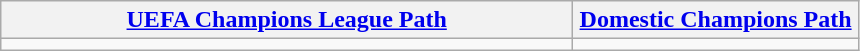<table class="wikitable" style="white-space:nowrap;">
<tr>
<th style="width:66%"><a href='#'>UEFA Champions League Path</a></th>
<th style="width:33%"><a href='#'>Domestic Champions Path</a></th>
</tr>
<tr style="vertical-align:top">
<td></td>
<td></td>
</tr>
</table>
